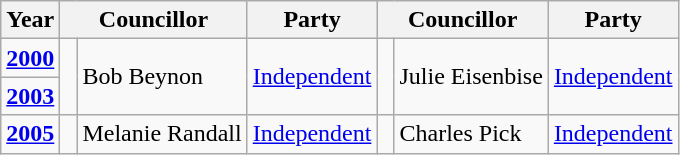<table class="wikitable">
<tr>
<th>Year</th>
<th colspan="2">Councillor</th>
<th>Party</th>
<th colspan="2">Councillor</th>
<th>Party</th>
</tr>
<tr>
<td><strong><a href='#'>2000</a></strong></td>
<td rowspan="2" width="1px" > </td>
<td rowspan="2">Bob Beynon</td>
<td rowspan="2"><a href='#'>Independent</a></td>
<td rowspan="2" width="1px" > </td>
<td rowspan="2">Julie Eisenbise</td>
<td rowspan="2"><a href='#'>Independent</a></td>
</tr>
<tr>
<td><strong><a href='#'>2003</a></strong></td>
</tr>
<tr>
<td><strong><a href='#'>2005</a></strong></td>
<td rowspan="1" width="1px" > </td>
<td rowspan="1">Melanie Randall</td>
<td rowspan="1"><a href='#'>Independent</a></td>
<td rowspan="1" width="1px" > </td>
<td rowspan="1">Charles Pick</td>
<td rowspan="1"><a href='#'>Independent</a></td>
</tr>
</table>
